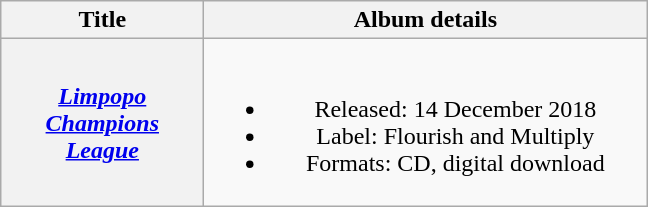<table class="wikitable plainrowheaders" style="text-align:center;">
<tr>
<th scope="col" style="width:8em;">Title</th>
<th scope="col" style="width:18em;">Album details</th>
</tr>
<tr>
<th scope="row"><em><a href='#'>Limpopo Champions League</a></em></th>
<td><br><ul><li>Released: 14 December 2018</li><li>Label: Flourish and Multiply</li><li>Formats: CD, digital download</li></ul></td>
</tr>
</table>
